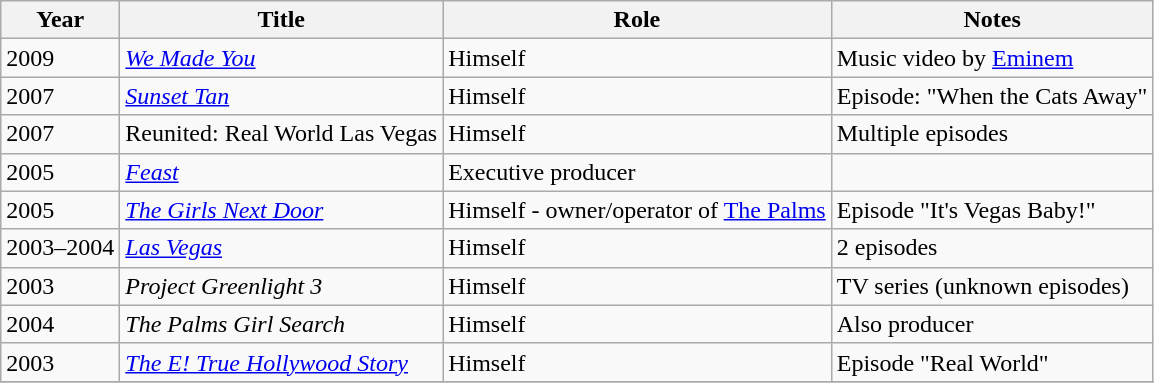<table class="wikitable">
<tr>
<th>Year</th>
<th>Title</th>
<th>Role</th>
<th>Notes</th>
</tr>
<tr>
<td>2009</td>
<td><em><a href='#'>We Made You</a></em></td>
<td>Himself</td>
<td>Music video by <a href='#'>Eminem</a></td>
</tr>
<tr>
<td>2007</td>
<td><em><a href='#'>Sunset Tan</a></em></td>
<td>Himself</td>
<td>Episode: "When the Cats Away"</td>
</tr>
<tr>
<td>2007</td>
<td>Reunited: Real World Las Vegas</td>
<td>Himself</td>
<td>Multiple episodes</td>
</tr>
<tr>
<td>2005</td>
<td><em><a href='#'>Feast</a></em></td>
<td>Executive producer</td>
<td></td>
</tr>
<tr>
<td>2005</td>
<td><em><a href='#'>The Girls Next Door</a></em></td>
<td>Himself - owner/operator of <a href='#'>The Palms</a></td>
<td>Episode "It's Vegas Baby!"</td>
</tr>
<tr>
<td>2003–2004</td>
<td><em><a href='#'>Las Vegas</a></em></td>
<td>Himself</td>
<td>2 episodes</td>
</tr>
<tr>
<td>2003</td>
<td><em>Project Greenlight 3</em></td>
<td>Himself</td>
<td>TV series (unknown episodes)</td>
</tr>
<tr>
<td>2004</td>
<td><em>The Palms Girl Search</em></td>
<td>Himself</td>
<td>Also producer</td>
</tr>
<tr>
<td>2003</td>
<td><em><a href='#'>The E! True Hollywood Story</a></em></td>
<td>Himself</td>
<td>Episode "Real World"</td>
</tr>
<tr>
</tr>
</table>
